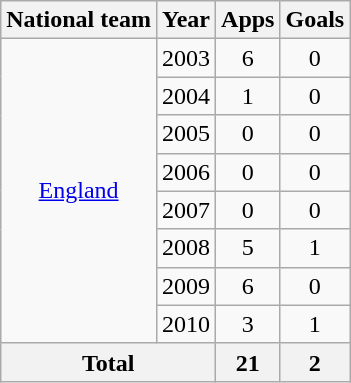<table class=wikitable style="text-align: center;">
<tr>
<th>National team</th>
<th>Year</th>
<th>Apps</th>
<th>Goals</th>
</tr>
<tr>
<td rowspan="8"><a href='#'>England</a></td>
<td>2003</td>
<td>6</td>
<td>0</td>
</tr>
<tr>
<td>2004</td>
<td>1</td>
<td>0</td>
</tr>
<tr>
<td>2005</td>
<td>0</td>
<td>0</td>
</tr>
<tr>
<td>2006</td>
<td>0</td>
<td>0</td>
</tr>
<tr>
<td>2007</td>
<td>0</td>
<td>0</td>
</tr>
<tr>
<td>2008</td>
<td>5</td>
<td>1</td>
</tr>
<tr>
<td>2009</td>
<td>6</td>
<td>0</td>
</tr>
<tr>
<td>2010</td>
<td>3</td>
<td>1</td>
</tr>
<tr>
<th colspan=2>Total</th>
<th>21</th>
<th>2</th>
</tr>
</table>
